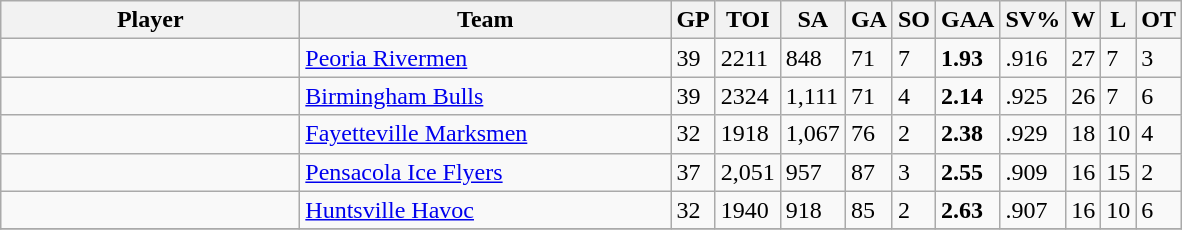<table class="wikitable sortable">
<tr>
<th style="width:12em">Player</th>
<th style="width:15em">Team</th>
<th>GP</th>
<th>TOI</th>
<th>SA</th>
<th>GA</th>
<th>SO</th>
<th>GAA</th>
<th>SV%</th>
<th>W</th>
<th>L</th>
<th>OT</th>
</tr>
<tr>
<td></td>
<td><a href='#'>Peoria Rivermen</a></td>
<td>39</td>
<td>2211</td>
<td>848</td>
<td>71</td>
<td>7</td>
<td><strong>1.93</strong></td>
<td>.916</td>
<td>27</td>
<td>7</td>
<td>3</td>
</tr>
<tr>
<td></td>
<td><a href='#'>Birmingham Bulls</a></td>
<td>39</td>
<td>2324</td>
<td>1,111</td>
<td>71</td>
<td>4</td>
<td><strong>2.14</strong></td>
<td>.925</td>
<td>26</td>
<td>7</td>
<td>6</td>
</tr>
<tr>
<td></td>
<td><a href='#'>Fayetteville Marksmen</a></td>
<td>32</td>
<td>1918</td>
<td>1,067</td>
<td>76</td>
<td>2</td>
<td><strong>2.38</strong></td>
<td>.929</td>
<td>18</td>
<td>10</td>
<td>4</td>
</tr>
<tr>
<td></td>
<td><a href='#'>Pensacola Ice Flyers</a></td>
<td>37</td>
<td>2,051</td>
<td>957</td>
<td>87</td>
<td>3</td>
<td><strong>2.55</strong></td>
<td>.909</td>
<td>16</td>
<td>15</td>
<td>2</td>
</tr>
<tr>
<td></td>
<td><a href='#'>Huntsville Havoc</a></td>
<td>32</td>
<td>1940</td>
<td>918</td>
<td>85</td>
<td>2</td>
<td><strong>2.63</strong></td>
<td>.907</td>
<td>16</td>
<td>10</td>
<td>6</td>
</tr>
<tr>
</tr>
</table>
